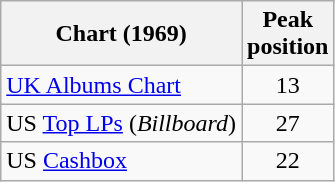<table class="wikitable">
<tr>
<th>Chart (1969)</th>
<th>Peak<br>position</th>
</tr>
<tr>
<td><a href='#'>UK Albums Chart</a></td>
<td align="center">13</td>
</tr>
<tr>
<td>US <a href='#'>Top LPs</a> (<em>Billboard</em>)</td>
<td align="center">27</td>
</tr>
<tr>
<td>US <a href='#'>Cashbox</a></td>
<td align="center">22</td>
</tr>
</table>
